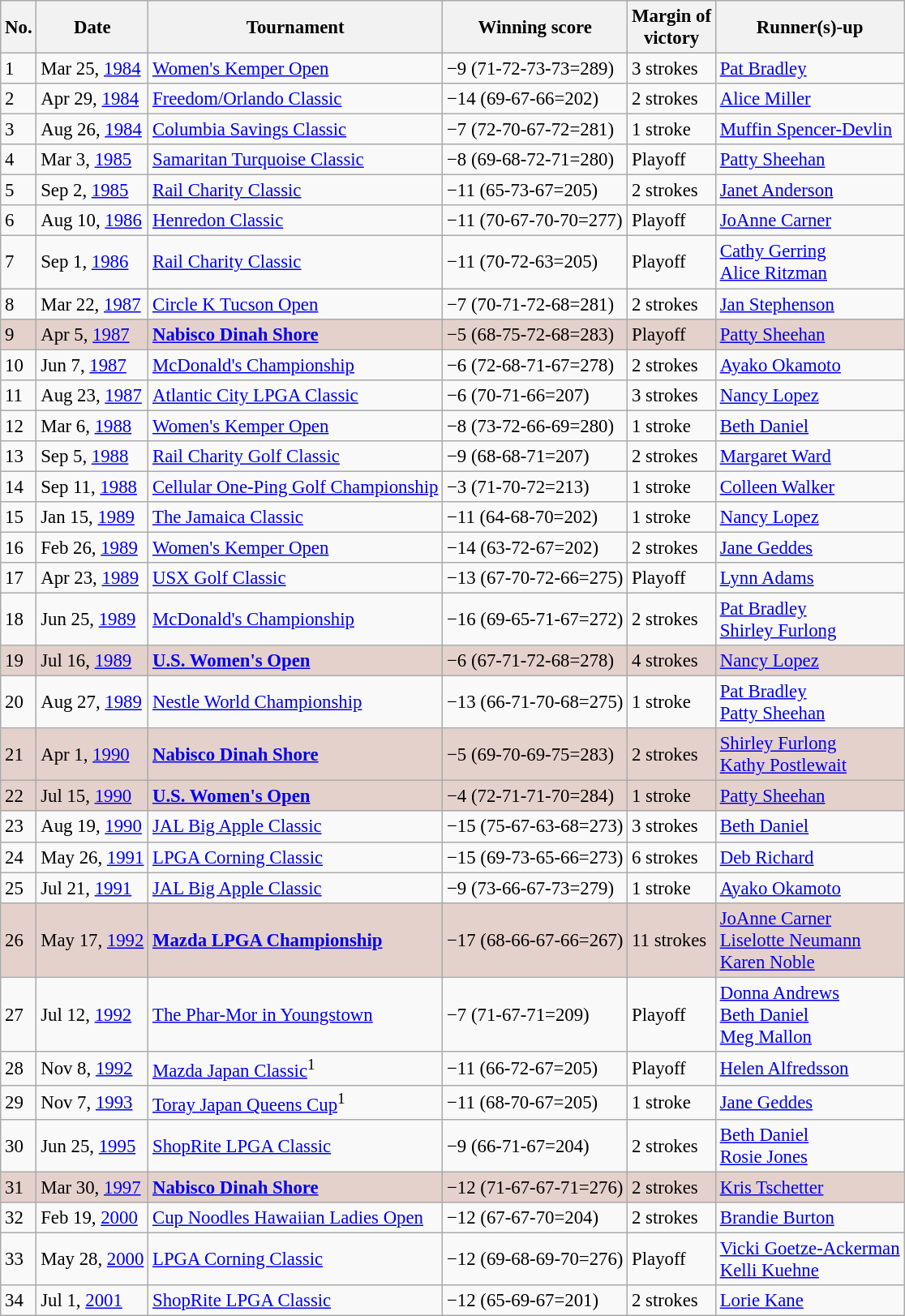<table class="wikitable" style="font-size:95%;">
<tr>
<th>No.</th>
<th>Date</th>
<th>Tournament</th>
<th>Winning score</th>
<th>Margin of<br>victory</th>
<th>Runner(s)-up</th>
</tr>
<tr>
<td>1</td>
<td>Mar 25, <a href='#'>1984</a></td>
<td><a href='#'>Women's Kemper Open</a></td>
<td>−9 (71-72-73-73=289)</td>
<td>3 strokes</td>
<td> <a href='#'>Pat Bradley</a></td>
</tr>
<tr>
<td>2</td>
<td>Apr 29, <a href='#'>1984</a></td>
<td><a href='#'>Freedom/Orlando Classic</a></td>
<td>−14 (69-67-66=202)</td>
<td>2 strokes</td>
<td> <a href='#'>Alice Miller</a></td>
</tr>
<tr>
<td>3</td>
<td>Aug 26, <a href='#'>1984</a></td>
<td><a href='#'>Columbia Savings Classic</a></td>
<td>−7 (72-70-67-72=281)</td>
<td>1 stroke</td>
<td> <a href='#'>Muffin Spencer-Devlin</a></td>
</tr>
<tr>
<td>4</td>
<td>Mar 3, <a href='#'>1985</a></td>
<td><a href='#'>Samaritan Turquoise Classic</a></td>
<td>−8 (69-68-72-71=280)</td>
<td>Playoff</td>
<td> <a href='#'>Patty Sheehan</a></td>
</tr>
<tr>
<td>5</td>
<td>Sep 2, <a href='#'>1985</a></td>
<td><a href='#'>Rail Charity Classic</a></td>
<td>−11 (65-73-67=205)</td>
<td>2 strokes</td>
<td> <a href='#'>Janet Anderson</a></td>
</tr>
<tr>
<td>6</td>
<td>Aug 10, <a href='#'>1986</a></td>
<td><a href='#'>Henredon Classic</a></td>
<td>−11 (70-67-70-70=277)</td>
<td>Playoff</td>
<td> <a href='#'>JoAnne Carner</a></td>
</tr>
<tr>
<td>7</td>
<td>Sep 1, <a href='#'>1986</a></td>
<td><a href='#'>Rail Charity Classic</a></td>
<td>−11 (70-72-63=205)</td>
<td>Playoff</td>
<td> <a href='#'>Cathy Gerring</a><br> <a href='#'>Alice Ritzman</a></td>
</tr>
<tr>
<td>8</td>
<td>Mar 22, <a href='#'>1987</a></td>
<td><a href='#'>Circle K Tucson Open</a></td>
<td>−7 (70-71-72-68=281)</td>
<td>2 strokes</td>
<td> <a href='#'>Jan Stephenson</a></td>
</tr>
<tr style="background:#e5d1cb;">
<td>9</td>
<td>Apr 5, <a href='#'>1987</a></td>
<td><strong><a href='#'>Nabisco Dinah Shore</a></strong></td>
<td>−5 (68-75-72-68=283)</td>
<td>Playoff</td>
<td> <a href='#'>Patty Sheehan</a></td>
</tr>
<tr>
<td>10</td>
<td>Jun 7, <a href='#'>1987</a></td>
<td><a href='#'>McDonald's Championship</a></td>
<td>−6 (72-68-71-67=278)</td>
<td>2 strokes</td>
<td> <a href='#'>Ayako Okamoto</a></td>
</tr>
<tr>
<td>11</td>
<td>Aug 23, <a href='#'>1987</a></td>
<td><a href='#'>Atlantic City LPGA Classic</a></td>
<td>−6 (70-71-66=207)</td>
<td>3 strokes</td>
<td> <a href='#'>Nancy Lopez</a></td>
</tr>
<tr>
<td>12</td>
<td>Mar 6, <a href='#'>1988</a></td>
<td><a href='#'>Women's Kemper Open</a></td>
<td>−8 (73-72-66-69=280)</td>
<td>1 stroke</td>
<td> <a href='#'>Beth Daniel</a></td>
</tr>
<tr>
<td>13</td>
<td>Sep 5, <a href='#'>1988</a></td>
<td><a href='#'>Rail Charity Golf Classic</a></td>
<td>−9 (68-68-71=207)</td>
<td>2 strokes</td>
<td> <a href='#'>Margaret Ward</a></td>
</tr>
<tr>
<td>14</td>
<td>Sep 11, <a href='#'>1988</a></td>
<td><a href='#'>Cellular One-Ping Golf Championship</a></td>
<td>−3 (71-70-72=213)</td>
<td>1 stroke</td>
<td> <a href='#'>Colleen Walker</a></td>
</tr>
<tr>
<td>15</td>
<td>Jan 15, <a href='#'>1989</a></td>
<td><a href='#'>The Jamaica Classic</a></td>
<td>−11 (64-68-70=202)</td>
<td>1 stroke</td>
<td> <a href='#'>Nancy Lopez</a></td>
</tr>
<tr>
<td>16</td>
<td>Feb 26, <a href='#'>1989</a></td>
<td><a href='#'>Women's Kemper Open</a></td>
<td>−14 (63-72-67=202)</td>
<td>2 strokes</td>
<td> <a href='#'>Jane Geddes</a></td>
</tr>
<tr>
<td>17</td>
<td>Apr 23, <a href='#'>1989</a></td>
<td><a href='#'>USX Golf Classic</a></td>
<td>−13 (67-70-72-66=275)</td>
<td>Playoff</td>
<td> <a href='#'>Lynn Adams</a></td>
</tr>
<tr>
<td>18</td>
<td>Jun 25, <a href='#'>1989</a></td>
<td><a href='#'>McDonald's Championship</a></td>
<td>−16 (69-65-71-67=272)</td>
<td>2 strokes</td>
<td> <a href='#'>Pat Bradley</a><br> <a href='#'>Shirley Furlong</a></td>
</tr>
<tr style="background:#e5d1cb;">
<td>19</td>
<td>Jul 16, <a href='#'>1989</a></td>
<td><strong><a href='#'>U.S. Women's Open</a></strong></td>
<td>−6 (67-71-72-68=278)</td>
<td>4 strokes</td>
<td> <a href='#'>Nancy Lopez</a></td>
</tr>
<tr>
<td>20</td>
<td>Aug 27, <a href='#'>1989</a></td>
<td><a href='#'>Nestle World Championship</a></td>
<td>−13 (66-71-70-68=275)</td>
<td>1 stroke</td>
<td> <a href='#'>Pat Bradley</a><br> <a href='#'>Patty Sheehan</a></td>
</tr>
<tr style="background:#e5d1cb;">
<td>21</td>
<td>Apr 1, <a href='#'>1990</a></td>
<td><strong><a href='#'>Nabisco Dinah Shore</a></strong></td>
<td>−5 (69-70-69-75=283)</td>
<td>2 strokes</td>
<td> <a href='#'>Shirley Furlong</a><br> <a href='#'>Kathy Postlewait</a></td>
</tr>
<tr style="background:#e5d1cb;">
<td>22</td>
<td>Jul 15, <a href='#'>1990</a></td>
<td><strong><a href='#'>U.S. Women's Open</a></strong></td>
<td>−4 (72-71-71-70=284)</td>
<td>1 stroke</td>
<td> <a href='#'>Patty Sheehan</a></td>
</tr>
<tr>
<td>23</td>
<td>Aug 19, <a href='#'>1990</a></td>
<td><a href='#'>JAL Big Apple Classic</a></td>
<td>−15 (75-67-63-68=273)</td>
<td>3 strokes</td>
<td> <a href='#'>Beth Daniel</a></td>
</tr>
<tr>
<td>24</td>
<td>May 26, <a href='#'>1991</a></td>
<td><a href='#'>LPGA Corning Classic</a></td>
<td>−15 (69-73-65-66=273)</td>
<td>6 strokes</td>
<td> <a href='#'>Deb Richard</a></td>
</tr>
<tr>
<td>25</td>
<td>Jul 21, <a href='#'>1991</a></td>
<td><a href='#'>JAL Big Apple Classic</a></td>
<td>−9 (73-66-67-73=279)</td>
<td>1 stroke</td>
<td> <a href='#'>Ayako Okamoto</a></td>
</tr>
<tr style="background:#e5d1cb;">
<td>26</td>
<td>May 17, <a href='#'>1992</a></td>
<td><strong><a href='#'>Mazda LPGA Championship</a></strong></td>
<td>−17 (68-66-67-66=267)</td>
<td>11 strokes</td>
<td> <a href='#'>JoAnne Carner</a><br> <a href='#'>Liselotte Neumann</a><br> <a href='#'>Karen Noble</a></td>
</tr>
<tr>
<td>27</td>
<td>Jul 12, <a href='#'>1992</a></td>
<td><a href='#'>The Phar-Mor in Youngstown</a></td>
<td>−7 (71-67-71=209)</td>
<td>Playoff</td>
<td> <a href='#'>Donna Andrews</a><br> <a href='#'>Beth Daniel</a><br> <a href='#'>Meg Mallon</a></td>
</tr>
<tr>
<td>28</td>
<td>Nov 8, <a href='#'>1992</a></td>
<td><a href='#'>Mazda Japan Classic</a><sup>1</sup></td>
<td>−11 (66-72-67=205)</td>
<td>Playoff</td>
<td> <a href='#'>Helen Alfredsson</a></td>
</tr>
<tr>
<td>29</td>
<td>Nov 7, <a href='#'>1993</a></td>
<td><a href='#'>Toray Japan Queens Cup</a><sup>1</sup></td>
<td>−11 (68-70-67=205)</td>
<td>1 stroke</td>
<td> <a href='#'>Jane Geddes</a></td>
</tr>
<tr>
<td>30</td>
<td>Jun 25, <a href='#'>1995</a></td>
<td><a href='#'>ShopRite LPGA Classic</a></td>
<td>−9 (66-71-67=204)</td>
<td>2 strokes</td>
<td> <a href='#'>Beth Daniel</a><br> <a href='#'>Rosie Jones</a></td>
</tr>
<tr style="background:#e5d1cb;">
<td>31</td>
<td>Mar 30, <a href='#'>1997</a></td>
<td><strong><a href='#'>Nabisco Dinah Shore</a></strong></td>
<td>−12 (71-67-67-71=276)</td>
<td>2 strokes</td>
<td> <a href='#'>Kris Tschetter</a></td>
</tr>
<tr>
<td>32</td>
<td>Feb 19, <a href='#'>2000</a></td>
<td><a href='#'>Cup Noodles Hawaiian Ladies Open</a></td>
<td>−12 (67-67-70=204)</td>
<td>2 strokes</td>
<td> <a href='#'>Brandie Burton</a></td>
</tr>
<tr>
<td>33</td>
<td>May 28, <a href='#'>2000</a></td>
<td><a href='#'>LPGA Corning Classic</a></td>
<td>−12 (69-68-69-70=276)</td>
<td>Playoff</td>
<td> <a href='#'>Vicki Goetze-Ackerman</a><br> <a href='#'>Kelli Kuehne</a></td>
</tr>
<tr>
<td>34</td>
<td>Jul 1, <a href='#'>2001</a></td>
<td><a href='#'>ShopRite LPGA Classic</a></td>
<td>−12 (65-69-67=201)</td>
<td>2 strokes</td>
<td> <a href='#'>Lorie Kane</a></td>
</tr>
</table>
